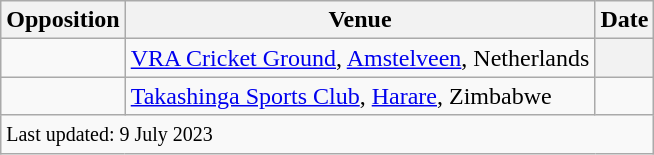<table class="wikitable plainrowheaders sortable">
<tr>
<th scope=col>Opposition</th>
<th scope=col>Venue</th>
<th scope=col>Date</th>
</tr>
<tr>
<td scope=row></td>
<td><a href='#'>VRA Cricket Ground</a>, <a href='#'>Amstelveen</a>, Netherlands</td>
<th scope=row></th>
</tr>
<tr>
<td scope=row></td>
<td><a href='#'>Takashinga Sports Club</a>, <a href='#'>Harare</a>, Zimbabwe</td>
<td scope=row> </td>
</tr>
<tr class="sortbottom">
<td colspan="3"><small>Last updated: 9 July 2023</small></td>
</tr>
</table>
